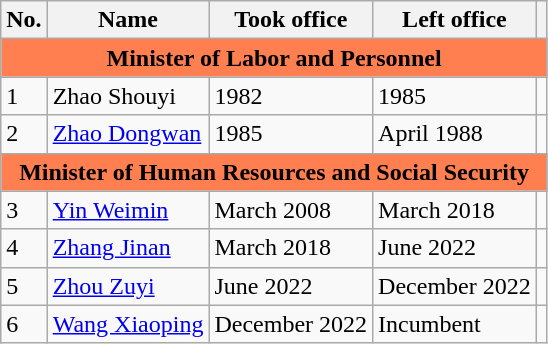<table class="wikitable">
<tr>
<th>No.</th>
<th>Name</th>
<th>Took office</th>
<th>Left office</th>
<th></th>
</tr>
<tr>
<td colspan="5" bgcolor="coral" align="center"><strong>Minister of Labor and Personnel</strong></td>
</tr>
<tr>
<td>1</td>
<td>Zhao Shouyi</td>
<td>1982</td>
<td>1985</td>
<td></td>
</tr>
<tr>
<td>2</td>
<td><a href='#'>Zhao Dongwan</a></td>
<td>1985</td>
<td>April 1988</td>
<td></td>
</tr>
<tr>
<td colspan="5" bgcolor="coral" align="center"><strong>Minister of Human Resources and Social Security</strong></td>
</tr>
<tr>
<td>3</td>
<td><a href='#'>Yin Weimin</a></td>
<td>March 2008</td>
<td>March 2018</td>
<td></td>
</tr>
<tr>
<td>4</td>
<td><a href='#'>Zhang Jinan</a></td>
<td>March 2018</td>
<td>June 2022</td>
<td></td>
</tr>
<tr>
<td>5</td>
<td><a href='#'>Zhou Zuyi</a></td>
<td>June 2022</td>
<td>December 2022</td>
<td></td>
</tr>
<tr>
<td>6</td>
<td><a href='#'>Wang Xiaoping</a></td>
<td>December 2022</td>
<td>Incumbent</td>
<td></td>
</tr>
</table>
